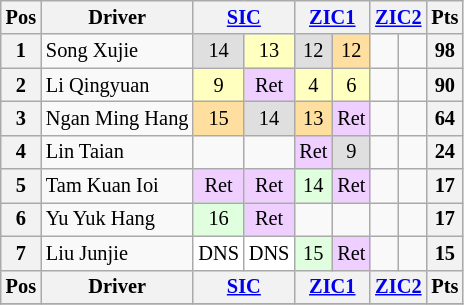<table class="wikitable" style="font-size: 85%; text-align: center">
<tr valign="top">
<th valign="middle">Pos</th>
<th valign="middle">Driver</th>
<th colspan=2><a href='#'>SIC</a><br></th>
<th colspan=2><a href='#'>ZIC1</a><br></th>
<th colspan=2><a href='#'>ZIC2</a><br></th>
<th valign="middle">Pts</th>
</tr>
<tr>
<th>1</th>
<td align="left"> Song Xujie</td>
<td style="background:#dfdfdf;">14</td>
<td style="background:#ffffbf;">13</td>
<td style="background:#dfdfdf;">12</td>
<td style="background:#ffdf9f;">12</td>
<td></td>
<td></td>
<th>98</th>
</tr>
<tr>
<th>2</th>
<td align="left"> Li Qingyuan</td>
<td style="background:#ffffbf;">9</td>
<td style="background:#efcfff;">Ret</td>
<td style="background:#ffffbf;">4</td>
<td style="background:#ffffbf;">6</td>
<td></td>
<td></td>
<th>90</th>
</tr>
<tr>
<th>3</th>
<td align="left"> Ngan Ming Hang</td>
<td style="background:#ffdf9f;">15</td>
<td style="background:#dfdfdf;">14</td>
<td style="background:#ffdf9f;">13</td>
<td style="background:#efcfff;">Ret</td>
<td></td>
<td></td>
<th>64</th>
</tr>
<tr>
<th>4</th>
<td align="left"> Lin Taian</td>
<td></td>
<td></td>
<td style="background:#efcfff;">Ret</td>
<td style="background:#dfdfdf;">9</td>
<td></td>
<td></td>
<th>24</th>
</tr>
<tr>
<th>5</th>
<td align="left"> Tam Kuan Ioi</td>
<td style="background:#efcfff;">Ret</td>
<td style="background:#efcfff;">Ret</td>
<td style="background:#dfffdf;">14</td>
<td style="background:#efcfff;">Ret</td>
<td></td>
<td></td>
<th>17</th>
</tr>
<tr>
<th>6</th>
<td align="left"> Yu Yuk Hang</td>
<td style="background:#dfffdf;">16</td>
<td style="background:#efcfff;">Ret</td>
<td></td>
<td></td>
<td></td>
<td></td>
<th>17</th>
</tr>
<tr>
<th>7</th>
<td align="left"> Liu Junjie</td>
<td style="background:#ffffff;">DNS</td>
<td style="background:#ffffff;">DNS</td>
<td style="background:#dfffdf;">15</td>
<td style="background:#efcfff;">Ret</td>
<td></td>
<td></td>
<th>15</th>
</tr>
<tr valign="top">
<th valign="middle">Pos</th>
<th valign="middle">Driver</th>
<th colspan=2><a href='#'>SIC</a><br></th>
<th colspan=2><a href='#'>ZIC1</a><br></th>
<th colspan=2><a href='#'>ZIC2</a><br></th>
<th valign="middle">Pts</th>
</tr>
<tr>
</tr>
</table>
